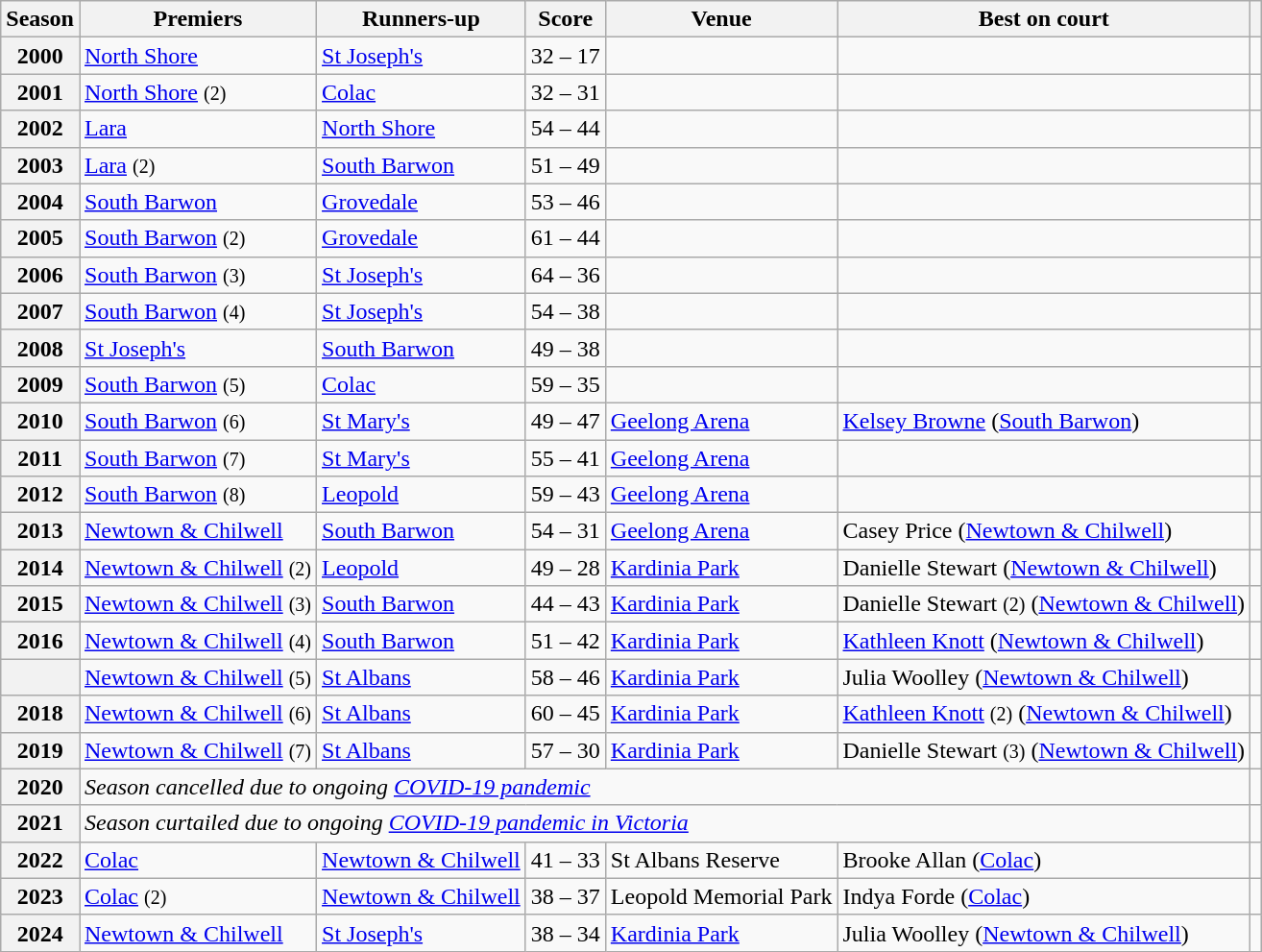<table class="wikitable sortable">
<tr>
<th>Season</th>
<th>Premiers</th>
<th>Runners-up</th>
<th>Score</th>
<th>Venue</th>
<th>Best on court</th>
<th></th>
</tr>
<tr>
<th>2000</th>
<td><a href='#'>North Shore</a></td>
<td><a href='#'>St Joseph's</a></td>
<td>32 – 17</td>
<td></td>
<td></td>
<td></td>
</tr>
<tr>
<th>2001</th>
<td><a href='#'>North Shore</a> <small>(2)</small></td>
<td><a href='#'>Colac</a></td>
<td>32 – 31</td>
<td></td>
<td></td>
<td></td>
</tr>
<tr>
<th>2002</th>
<td><a href='#'>Lara</a></td>
<td><a href='#'>North Shore</a></td>
<td>54 – 44</td>
<td></td>
<td></td>
<td></td>
</tr>
<tr>
<th>2003</th>
<td><a href='#'>Lara</a> <small>(2)</small></td>
<td><a href='#'>South Barwon</a></td>
<td>51 – 49</td>
<td></td>
<td></td>
<td></td>
</tr>
<tr>
<th>2004</th>
<td><a href='#'>South Barwon</a></td>
<td><a href='#'>Grovedale</a></td>
<td>53 – 46</td>
<td></td>
<td></td>
<td></td>
</tr>
<tr>
<th>2005</th>
<td><a href='#'>South Barwon</a> <small>(2)</small></td>
<td><a href='#'>Grovedale</a></td>
<td>61 – 44</td>
<td></td>
<td></td>
<td></td>
</tr>
<tr>
<th>2006</th>
<td><a href='#'>South Barwon</a> <small>(3)</small></td>
<td><a href='#'>St Joseph's</a></td>
<td>64 – 36</td>
<td></td>
<td></td>
<td></td>
</tr>
<tr>
<th>2007</th>
<td><a href='#'>South Barwon</a> <small>(4)</small></td>
<td><a href='#'>St Joseph's</a></td>
<td>54 – 38</td>
<td></td>
<td></td>
<td></td>
</tr>
<tr>
<th>2008</th>
<td><a href='#'>St Joseph's</a></td>
<td><a href='#'>South Barwon</a></td>
<td>49 – 38</td>
<td></td>
<td></td>
<td></td>
</tr>
<tr>
<th>2009</th>
<td><a href='#'>South Barwon</a> <small>(5)</small></td>
<td><a href='#'>Colac</a></td>
<td>59 – 35</td>
<td></td>
<td></td>
<td></td>
</tr>
<tr>
<th>2010</th>
<td><a href='#'>South Barwon</a> <small>(6)</small></td>
<td><a href='#'>St Mary's</a></td>
<td>49 – 47</td>
<td><a href='#'>Geelong Arena</a></td>
<td><a href='#'>Kelsey Browne</a> (<a href='#'>South Barwon</a>)</td>
<td></td>
</tr>
<tr>
<th>2011</th>
<td><a href='#'>South Barwon</a> <small>(7)</small></td>
<td><a href='#'>St Mary's</a></td>
<td>55 – 41</td>
<td><a href='#'>Geelong Arena</a></td>
<td></td>
<td></td>
</tr>
<tr>
<th>2012</th>
<td><a href='#'>South Barwon</a> <small>(8)</small></td>
<td><a href='#'>Leopold</a></td>
<td>59 – 43</td>
<td><a href='#'>Geelong Arena</a></td>
<td></td>
<td></td>
</tr>
<tr>
<th>2013</th>
<td><a href='#'>Newtown & Chilwell</a></td>
<td><a href='#'>South Barwon</a></td>
<td>54 – 31</td>
<td><a href='#'>Geelong Arena</a></td>
<td>Casey Price (<a href='#'>Newtown & Chilwell</a>)</td>
<td></td>
</tr>
<tr>
<th>2014</th>
<td><a href='#'>Newtown & Chilwell</a> <small>(2)</small></td>
<td><a href='#'>Leopold</a></td>
<td>49 – 28</td>
<td><a href='#'>Kardinia Park</a></td>
<td>Danielle Stewart (<a href='#'>Newtown & Chilwell</a>)</td>
<td></td>
</tr>
<tr>
<th>2015</th>
<td><a href='#'>Newtown & Chilwell</a> <small>(3)</small></td>
<td><a href='#'>South Barwon</a></td>
<td>44 – 43</td>
<td><a href='#'>Kardinia Park</a></td>
<td>Danielle Stewart <small>(2)</small> (<a href='#'>Newtown & Chilwell</a>)</td>
<td></td>
</tr>
<tr>
<th>2016</th>
<td><a href='#'>Newtown & Chilwell</a> <small>(4)</small></td>
<td><a href='#'>South Barwon</a></td>
<td>51 – 42</td>
<td><a href='#'>Kardinia Park</a></td>
<td><a href='#'>Kathleen Knott</a> (<a href='#'>Newtown & Chilwell</a>)</td>
<td></td>
</tr>
<tr>
<th></th>
<td><a href='#'>Newtown & Chilwell</a> <small>(5)</small></td>
<td><a href='#'>St Albans</a></td>
<td>58 – 46</td>
<td><a href='#'>Kardinia Park</a></td>
<td>Julia Woolley (<a href='#'>Newtown & Chilwell</a>)</td>
<td></td>
</tr>
<tr>
<th>2018</th>
<td><a href='#'>Newtown & Chilwell</a> <small>(6)</small></td>
<td><a href='#'>St Albans</a></td>
<td>60 – 45</td>
<td><a href='#'>Kardinia Park</a></td>
<td><a href='#'>Kathleen Knott</a> <small>(2)</small> (<a href='#'>Newtown & Chilwell</a>)</td>
<td></td>
</tr>
<tr>
<th>2019</th>
<td><a href='#'>Newtown & Chilwell</a> <small>(7)</small></td>
<td><a href='#'>St Albans</a></td>
<td>57 – 30</td>
<td><a href='#'>Kardinia Park</a></td>
<td>Danielle Stewart <small>(3)</small> (<a href='#'>Newtown & Chilwell</a>)</td>
<td></td>
</tr>
<tr>
<th>2020</th>
<td colspan="5"><em>Season cancelled due to ongoing <a href='#'>COVID-19 pandemic</a></em></td>
<td></td>
</tr>
<tr>
<th>2021</th>
<td colspan="5"><em>Season curtailed due to ongoing <a href='#'>COVID-19 pandemic in Victoria</a></em></td>
<td></td>
</tr>
<tr>
<th>2022</th>
<td><a href='#'>Colac</a></td>
<td><a href='#'>Newtown & Chilwell</a></td>
<td>41 – 33</td>
<td>St Albans Reserve</td>
<td>Brooke Allan (<a href='#'>Colac</a>)</td>
<td></td>
</tr>
<tr>
<th>2023</th>
<td><a href='#'>Colac</a> <small>(2)</small></td>
<td><a href='#'>Newtown & Chilwell</a></td>
<td>38 – 37</td>
<td>Leopold Memorial Park</td>
<td>Indya Forde (<a href='#'>Colac</a>)</td>
<td></td>
</tr>
<tr>
<th>2024</th>
<td><a href='#'>Newtown & Chilwell</a> </td>
<td><a href='#'>St Joseph's</a></td>
<td>38 – 34</td>
<td><a href='#'>Kardinia Park</a></td>
<td>Julia Woolley  (<a href='#'>Newtown & Chilwell</a>)</td>
<td></td>
</tr>
</table>
